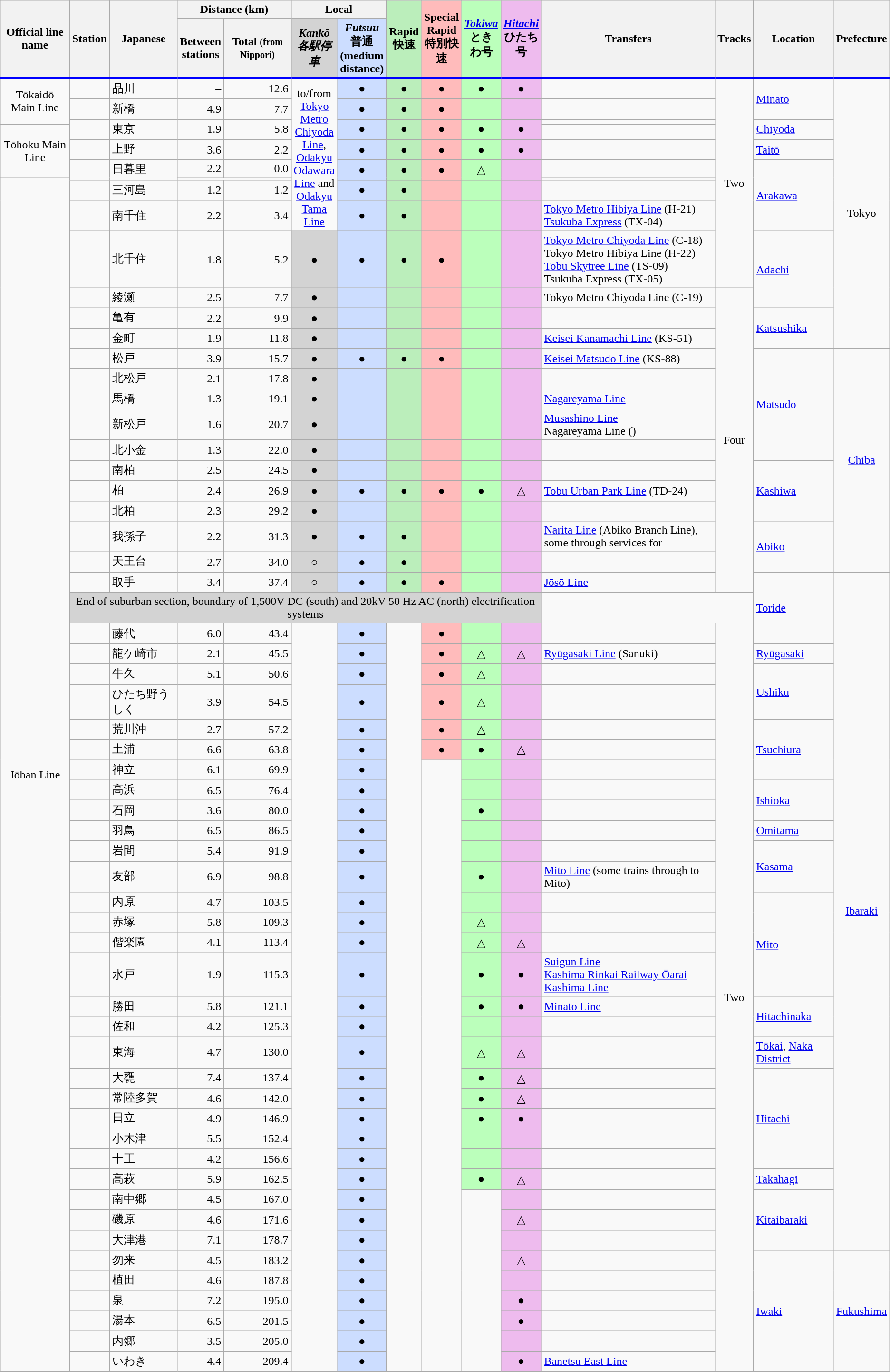<table class="wikitable" rules="all">
<tr>
<th rowspan="2" style="border-bottom:3px solid #0000FF">Official line name</th>
<th rowspan="2" style="border-bottom:3px solid #0000FF">Station</th>
<th rowspan="2" style="border-bottom:3px solid #0000FF">Japanese</th>
<th colspan="2">Distance (km)</th>
<th colspan="2">Local</th>
<th style="background:#beb; border-bottom:3px solid #0000FF" rowspan="2">Rapid<br>快速</th>
<th style="background:#fbb; border-bottom:3px solid #0000FF" rowspan="2">Special Rapid<br>特別快速</th>
<th style="background:#bfb; border-bottom:3px solid #0000FF" rowspan="2"><em><a href='#'>Tokiwa</a></em><br>ときわ号</th>
<th style="background:#ebe; border-bottom:3px solid #0000FF" rowspan="2"><em><a href='#'>Hitachi</a></em><br>ひたち号</th>
<th rowspan="2" style="border-bottom:3px solid #0000FF">Transfers</th>
<th rowspan="2" style="border-bottom:3px solid #0000FF">Tracks</th>
<th rowspan="2" style="border-bottom:3px solid #0000FF">Location</th>
<th rowspan="2" style="border-bottom:3px solid #0000FF">Prefecture</th>
</tr>
<tr>
<th style="border-bottom:3px solid #0000FF">Between<br>stations</th>
<th style="border-bottom:3px solid #0000FF">Total <small>(from Nippori)</small></th>
<th style="background-color:#d3d3d3; border-bottom:3px solid #0000FF"><em>Kankō</em><br><strong><em>各駅停車</em></strong></th>
<th style="background-color:#cdf; border-bottom:3px solid #0000FF"><em>Futsuu</em><br>普通(medium<br>distance)</th>
</tr>
<tr>
<td rowspan="3" style="text-align:center;">Tōkaidō Main Line</td>
<td><br> </td>
<td>品川</td>
<td style="text-align:right;">–</td>
<td style="text-align:right;">12.6</td>
<td style="width:1em; text-align:center; vertical-align: bottom" rowspan="9">to/from <a href='#'>Tokyo Metro Chiyoda Line</a>, <a href='#'>Odakyu Odawara Line</a> and <a href='#'>Odakyu Tama Line</a></td>
<td style="width:1em; background:#cdf; text-align:center;">●</td>
<td style="width:1em; background:#beb; text-align:center;">●</td>
<td style="width:1em; background:#fbb; text-align:center;">●</td>
<td style="width:1em; background:#bfb; text-align:center;">●</td>
<td style="width:1em; background:#ebe; text-align:center;">●</td>
<td></td>
<td rowspan="10" style="width:1em; text-align:center; line-height:300%;">Two</td>
<td rowspan="2"><a href='#'>Minato</a></td>
<td rowspan="13" style="text-align:center; width:1em; line-height:200%;">Tokyo</td>
</tr>
<tr>
<td><br></td>
<td>新橋</td>
<td style="text-align:right;">4.9</td>
<td style="text-align:right;">7.7</td>
<td style="width:1em; background:#cdf; text-align:center;">●</td>
<td style="width:1em; background:#beb; text-align:center;">●</td>
<td style="width:1em; background:#fbb; text-align:center;">●</td>
<td style="width:1em; background:#bfb; text-align:center;"><strong></strong></td>
<td style="width:1em; background:#ebe; text-align:center;"><strong></strong></td>
<td></td>
</tr>
<tr>
<td rowspan="2"><br> </td>
<td rowspan="2">東京</td>
<td rowspan="2" style="text-align:right;">1.9</td>
<td rowspan="2" style="text-align:right;">5.8</td>
<td rowspan="2" style="width:1em; background:#cdf; text-align:center;">●</td>
<td rowspan="2" style="width:1em; background:#beb; text-align:center;">●</td>
<td rowspan="2" style="width:1em; background:#fbb; text-align:center;">●</td>
<td rowspan="2" style="width:1em; background:#bfb; text-align:center;">●</td>
<td rowspan="2" style="width:1em; background:#ebe; text-align:center;">●</td>
<td></td>
<td rowspan="2"><a href='#'>Chiyoda</a></td>
</tr>
<tr>
<td rowspan="3" style="text-align:center;">Tōhoku Main Line</td>
</tr>
<tr>
<td><br> </td>
<td>上野</td>
<td style="text-align:right;">3.6</td>
<td style="text-align:right;">2.2</td>
<td style="width:1em; background:#cdf; text-align:center;">●</td>
<td style="width:1em; background:#beb; text-align:center;">●</td>
<td style="width:1em; background:#fbb; text-align:center;">●</td>
<td style="width:1em; background:#bfb; text-align:center;">●</td>
<td style="width:1em; background:#ebe; text-align:center;">●</td>
<td></td>
<td><a href='#'>Taitō</a></td>
</tr>
<tr>
<td rowspan="2"><br> </td>
<td rowspan="2">日暮里</td>
<td style="text-align:right;">2.2</td>
<td style="text-align:right;">0.0</td>
<td rowspan="2" style="width:1em; background:#cdf; text-align:center;">●</td>
<td rowspan="2" style="width:1em; background:#beb; text-align:center;">●</td>
<td rowspan="2" style="width:1em; background:#fbb; text-align:center;">●</td>
<td rowspan="2" style="width:1em; background:#bfb; text-align:center;">△</td>
<td rowspan="2" style="width:1em; background:#ebe; text-align:center;"><strong></strong></td>
<td></td>
<td rowspan="4"><a href='#'>Arakawa</a></td>
</tr>
<tr>
<td rowspan="53" style="text-align:center;">Jōban Line</td>
</tr>
<tr>
<td><br> </td>
<td>三河島</td>
<td style="text-align:right;">1.2</td>
<td style="text-align:right;">1.2</td>
<td style="width:1em; background:#cdf; text-align:center;">●</td>
<td style="width:1em; background:#beb; text-align:center;">●</td>
<td style="width:1em; background:#fbb; text-align:center;"><strong></strong></td>
<td style="width:1em; background:#bfb; text-align:center;"><strong></strong></td>
<td style="width:1em; background:#ebe; text-align:center;"><strong></strong></td>
<td> </td>
</tr>
<tr>
<td><br> </td>
<td>南千住</td>
<td style="text-align:right;">2.2</td>
<td style="text-align:right;">3.4</td>
<td style="width:1em; background:#cdf; text-align:center;">●</td>
<td style="width:1em; background:#beb; text-align:center;">●</td>
<td style="width:1em; background:#fbb; text-align:center;"><strong></strong></td>
<td style="width:1em; background:#bfb; text-align:center;"><strong></strong></td>
<td style="width:1em; background:#ebe; text-align:center;"><strong></strong></td>
<td> <a href='#'>Tokyo Metro Hibiya Line</a> (H-21)<br> <a href='#'>Tsukuba Express</a> (TX-04)</td>
</tr>
<tr>
<td><br> </td>
<td>北千住</td>
<td style="text-align:right;">1.8</td>
<td style="text-align:right;">5.2</td>
<td style="width:1em; background:#d3d3d3; text-align:center;">●</td>
<td style="width:1em; background:#cdf; text-align:center;">●</td>
<td style="width:1em; background:#beb; text-align:center;">●</td>
<td style="width:1em; background:#fbb; text-align:center;">●</td>
<td style="width:1em; background:#bfb; text-align:center;"><strong></strong></td>
<td style="width:1em; background:#ebe; text-align:center;"><strong></strong></td>
<td> <a href='#'>Tokyo Metro Chiyoda Line</a> (C-18)<br> Tokyo Metro Hibiya Line (H-22)<br> <a href='#'>Tobu Skytree Line</a> (TS-09)<br> Tsukuba Express (TX-05)</td>
<td rowspan="2"><a href='#'>Adachi</a></td>
</tr>
<tr>
<td><br> </td>
<td>綾瀬</td>
<td style="text-align:right;">2.5</td>
<td style="text-align:right;">7.7</td>
<td style="width:1em; background:#d3d3d3; text-align:center;">●</td>
<td style="width:1em; background:#cdf; text-align:center;"><strong></strong></td>
<td style="width:1em; background:#beb; text-align:center;"><strong></strong></td>
<td style="width:1em; background:#fbb; text-align:center;"><strong></strong></td>
<td style="width:1em; background:#bfb; text-align:center;"><strong></strong></td>
<td style="width:1em; background:#ebe; text-align:center;"><strong></strong></td>
<td> Tokyo Metro Chiyoda Line (C-19)</td>
<td rowspan="14" style="width:1em; text-align:center;">Four</td>
</tr>
<tr>
<td><br></td>
<td>亀有</td>
<td style="text-align:right;">2.2</td>
<td style="text-align:right;">9.9</td>
<td style="width:1em; background:#d3d3d3; text-align:center;">●</td>
<td style="width:1em; background:#cdf; text-align:center;"><strong></strong></td>
<td style="width:1em; background:#beb; text-align:center;"><strong></strong></td>
<td style="width:1em; background:#fbb; text-align:center;"><strong></strong></td>
<td style="width:1em; background:#bfb; text-align:center;"><strong></strong></td>
<td style="width:1em; background:#ebe; text-align:center;"><strong></strong></td>
<td> </td>
<td rowspan="2"><a href='#'>Katsushika</a></td>
</tr>
<tr>
<td><br> </td>
<td>金町</td>
<td style="text-align:right;">1.9</td>
<td style="text-align:right;">11.8</td>
<td style="width:1em; background:#d3d3d3; text-align:center;">●</td>
<td style="width:1em; background:#cdf; text-align:center;"><strong></strong></td>
<td style="width:1em; background:#beb; text-align:center;"><strong></strong></td>
<td style="width:1em; background:#fbb; text-align:center;"><strong></strong></td>
<td style="width:1em; background:#bfb; text-align:center;"><strong></strong></td>
<td style="width:1em; background:#ebe; text-align:center;"><strong></strong></td>
<td> <a href='#'>Keisei Kanamachi Line</a> (KS-51)</td>
</tr>
<tr>
<td><br>  </td>
<td>松戸</td>
<td style="text-align:right;">3.9</td>
<td style="text-align:right;">15.7</td>
<td style="width:1em; background:#d3d3d3; text-align:center;">●</td>
<td style="width:1em; background:#cdf; text-align:center;">●</td>
<td style="width:1em; background:#beb; text-align:center;">●</td>
<td style="width:1em; background:#fbb; text-align:center;">●</td>
<td style="width:1em; background:#bfb; text-align:center;"><strong></strong></td>
<td style="width:1em; background:#ebe; text-align:center;"><strong></strong></td>
<td> <a href='#'>Keisei Matsudo Line</a> (KS-88)</td>
<td rowspan="5"><a href='#'>Matsudo</a></td>
<td rowspan="10" style="text-align:center; width:1em;"><a href='#'>Chiba</a></td>
</tr>
<tr>
<td><br> </td>
<td>北松戸</td>
<td style="text-align:right;">2.1</td>
<td style="text-align:right;">17.8</td>
<td style="width:1em; background:#d3d3d3; text-align:center;">●</td>
<td style="width:1em; background:#cdf; text-align:center;"><strong></strong></td>
<td style="width:1em; background:#beb; text-align:center;"><strong></strong></td>
<td style="width:1em; background:#fbb; text-align:center;"><strong></strong></td>
<td style="width:1em; background:#bfb; text-align:center;"><strong></strong></td>
<td style="width:1em; background:#ebe; text-align:center;"><strong></strong></td>
<td> </td>
</tr>
<tr>
<td><br> </td>
<td>馬橋</td>
<td style="text-align:right;">1.3</td>
<td style="text-align:right;">19.1</td>
<td style="width:1em; background:#d3d3d3; text-align:center;">●</td>
<td style="width:1em; background:#cdf; text-align:center;"><strong></strong></td>
<td style="width:1em; background:#beb; text-align:center;"><strong></strong></td>
<td style="width:1em; background:#fbb; text-align:center;"><strong></strong></td>
<td style="width:1em; background:#bfb; text-align:center;"><strong></strong></td>
<td style="width:1em; background:#ebe; text-align:center;"><strong></strong></td>
<td> <a href='#'>Nagareyama Line</a></td>
</tr>
<tr>
<td><br> </td>
<td>新松戸</td>
<td style="text-align:right;">1.6</td>
<td style="text-align:right;">20.7</td>
<td style="width:1em; background:#d3d3d3; text-align:center;">●</td>
<td style="width:1em; background:#cdf; text-align:center;"><strong></strong></td>
<td style="width:1em; background:#beb; text-align:center;"><strong></strong></td>
<td style="width:1em; background:#fbb; text-align:center;"><strong></strong></td>
<td style="width:1em; background:#bfb; text-align:center;"><strong></strong></td>
<td style="width:1em; background:#ebe; text-align:center;"><strong></strong></td>
<td> <a href='#'>Musashino Line</a><br> Nagareyama Line ()</td>
</tr>
<tr>
<td><br> </td>
<td>北小金</td>
<td style="text-align:right;">1.3</td>
<td style="text-align:right;">22.0</td>
<td style="width:1em; background:#d3d3d3; text-align:center;">●</td>
<td style="width:1em; background:#cdf; text-align:center;"><strong></strong></td>
<td style="width:1em; background:#beb; text-align:center;"><strong></strong></td>
<td style="width:1em; background:#fbb; text-align:center;"><strong></strong></td>
<td style="width:1em; background:#bfb; text-align:center;"><strong></strong></td>
<td style="width:1em; background:#ebe; text-align:center;"><strong></strong></td>
<td> </td>
</tr>
<tr>
<td><br> </td>
<td>南柏</td>
<td style="text-align:right;">2.5</td>
<td style="text-align:right;">24.5</td>
<td style="width:1em; background:#d3d3d3; text-align:center;">●</td>
<td style="width:1em; background:#cdf; text-align:center;"><strong></strong></td>
<td style="width:1em; background:#beb; text-align:center;"><strong></strong></td>
<td style="width:1em; background:#fbb; text-align:center;"><strong></strong></td>
<td style="width:1em; background:#bfb; text-align:center;"><strong></strong></td>
<td style="width:1em; background:#ebe; text-align:center;"><strong></strong></td>
<td> </td>
<td rowspan="3"><a href='#'>Kashiwa</a></td>
</tr>
<tr>
<td><br>  </td>
<td>柏</td>
<td style="text-align:right;">2.4</td>
<td style="text-align:right;">26.9</td>
<td style="width:1em; background:#d3d3d3; text-align:center;">●</td>
<td style="width:1em; background:#cdf; text-align:center;">●</td>
<td style="width:1em; background:#beb; text-align:center;">●</td>
<td style="width:1em; background:#fbb; text-align:center;">●</td>
<td style="width:1em; background:#bfb; text-align:center;">●</td>
<td style="width:1em; background:#ebe; text-align:center;">△</td>
<td> <a href='#'>Tobu Urban Park Line</a> (TD-24)</td>
</tr>
<tr>
<td><br> </td>
<td>北柏</td>
<td style="text-align:right;">2.3</td>
<td style="text-align:right;">29.2</td>
<td style="width:1em; background:#d3d3d3; text-align:center;">●</td>
<td style="width:1em; background:#cdf; text-align:center;"><strong></strong></td>
<td style="width:1em; background:#beb; text-align:center;"><strong></strong></td>
<td style="width:1em; background:#fbb; text-align:center;"><strong></strong></td>
<td style="width:1em; background:#bfb; text-align:center;"><strong></strong></td>
<td style="width:1em; background:#ebe; text-align:center;"><strong></strong></td>
<td> </td>
</tr>
<tr>
<td><br>  </td>
<td>我孫子</td>
<td style="text-align:right;">2.2</td>
<td style="text-align:right;">31.3</td>
<td style="width:1em; background:#d3d3d3; text-align:center;">●</td>
<td style="width:1em; background:#cdf; text-align:center;">●</td>
<td style="width:1em; background:#beb; text-align:center;">●</td>
<td style="width:1em; background:#fbb; text-align:center;"><strong></strong></td>
<td style="width:1em; background:#bfb; text-align:center;"><strong></strong></td>
<td style="width:1em; background:#ebe; text-align:center;"><strong></strong></td>
<td> <a href='#'>Narita Line</a> (Abiko Branch Line), some through services for </td>
<td rowspan="2"><a href='#'>Abiko</a></td>
</tr>
<tr>
<td><br>  </td>
<td>天王台</td>
<td style="text-align:right;">2.7</td>
<td style="text-align:right;">34.0</td>
<td style="width:1em; background:#d3d3d3; text-align:center;">○</td>
<td style="width:1em; background:#cdf; text-align:center;">●</td>
<td style="width:1em; background:#beb; text-align:center;">●</td>
<td style="width:1em; background:#fbb; text-align:center;"><strong></strong></td>
<td style="width:1em; background:#bfb; text-align:center;"><strong></strong></td>
<td style="width:1em; background:#ebe; text-align:center;"><strong></strong></td>
<td> </td>
</tr>
<tr>
<td><br>  </td>
<td>取手</td>
<td style="text-align:right;">3.4</td>
<td style="text-align:right;">37.4</td>
<td style="width:1em; background:#d3d3d3; text-align:center;">○</td>
<td style="width:1em; background:#cdf; text-align:center;">●</td>
<td style="width:1em; background:#beb; text-align:center;">●</td>
<td style="width:1em; background:#fbb; text-align:center;">●</td>
<td style="width:1em; background:#bfb; text-align:center;"><strong></strong></td>
<td style="width:1em; background:#ebe; text-align:center;"><strong></strong></td>
<td> <a href='#'>Jōsō Line</a></td>
<td rowspan="3"><a href='#'>Toride</a></td>
<td rowspan="30" style="text-align:center; width:1em; line-height:200%;"><a href='#'>Ibaraki</a></td>
</tr>
<tr>
<td colspan="10" align="center" bgcolor="lightgray">End of suburban section, boundary of 1,500V DC (south) and 20kV 50 Hz AC (north) electrification systems</td>
</tr>
<tr>
<td></td>
<td>藤代</td>
<td style="text-align:right;">6.0</td>
<td style="text-align:right;">43.4</td>
<td rowspan="34" style="width:1em; text-align:center;"> </td>
<td style="width:1em; background:#cdf; text-align:center;">●</td>
<td rowspan="34" style="width:1em; text-align:center;"> </td>
<td style="width:1em; background:#fbb; text-align:center;">●</td>
<td style="width:1em; background:#bfb; text-align:center;"><strong></strong></td>
<td style="width:1em; background:#ebe; text-align:center;"><strong></strong></td>
<td> </td>
<td rowspan="34" style="width:1em; text-align:center; line-height:500%;">Two</td>
</tr>
<tr>
<td></td>
<td>龍ケ崎市</td>
<td style="text-align:right;">2.1</td>
<td style="text-align:right;">45.5</td>
<td style="width:1em; background:#cdf; text-align:center;">●</td>
<td style="width:1em; background:#fbb; text-align:center;">●</td>
<td style="width:1em; background:#bfb; text-align:center;">△</td>
<td style="width:1em; background:#ebe; text-align:center;">△</td>
<td> <a href='#'>Ryūgasaki Line</a> (Sanuki)</td>
<td><a href='#'>Ryūgasaki</a></td>
</tr>
<tr>
<td></td>
<td>牛久</td>
<td style="text-align:right;">5.1</td>
<td style="text-align:right;">50.6</td>
<td style="width:1em; background:#cdf; text-align:center;">●</td>
<td style="width:1em; background:#fbb; text-align:center;">●</td>
<td style="width:1em; background:#bfb; text-align:center;">△</td>
<td style="width:1em; background:#ebe; text-align:center;"><strong></strong></td>
<td> </td>
<td rowspan="2"><a href='#'>Ushiku</a></td>
</tr>
<tr>
<td></td>
<td>ひたち野うしく</td>
<td style="text-align:right;">3.9</td>
<td style="text-align:right;">54.5</td>
<td style="width:1em; background:#cdf; text-align:center;">●</td>
<td style="width:1em; background:#fbb; text-align:center;">●</td>
<td style="width:1em; background:#bfb; text-align:center;">△</td>
<td style="width:1em; background:#ebe; text-align:center;"><strong></strong></td>
<td> </td>
</tr>
<tr>
<td></td>
<td>荒川沖</td>
<td style="text-align:right;">2.7</td>
<td style="text-align:right;">57.2</td>
<td style="width:1em; background:#cdf; text-align:center;">●</td>
<td style="width:1em; background:#fbb; text-align:center;">●</td>
<td style="width:1em; background:#bfb; text-align:center;">△</td>
<td style="width:1em; background:#ebe; text-align:center;"><strong></strong></td>
<td> </td>
<td rowspan="3"><a href='#'>Tsuchiura</a></td>
</tr>
<tr>
<td></td>
<td>土浦</td>
<td style="text-align:right;">6.6</td>
<td style="text-align:right;">63.8</td>
<td style="width:1em; background:#cdf; text-align:center;">●</td>
<td style="width:1em; background:#fbb; text-align:center;">●</td>
<td style="width:1em; background:#bfb; text-align:center;">●</td>
<td style="width:1em; background:#ebe; text-align:center;">△</td>
<td> </td>
</tr>
<tr>
<td></td>
<td>神立</td>
<td style="text-align:right;">6.1</td>
<td style="text-align:right;">69.9</td>
<td style="width:1em; background:#cdf; text-align:center;">●</td>
<td rowspan="34" style="width:1em; text-align:center;"> </td>
<td style="width:1em; background:#bfb; text-align:center;"><strong></strong></td>
<td style="width:1em; background:#ebe; text-align:center;"><strong></strong></td>
<td> </td>
</tr>
<tr>
<td></td>
<td>高浜</td>
<td style="text-align:right;">6.5</td>
<td style="text-align:right;">76.4</td>
<td style="width:1em; background:#cdf; text-align:center;">●</td>
<td style="width:1em; background:#bfb; text-align:center;"><strong></strong></td>
<td style="width:1em; background:#ebe; text-align:center;"><strong></strong></td>
<td> </td>
<td rowspan="2"><a href='#'>Ishioka</a></td>
</tr>
<tr>
<td></td>
<td>石岡</td>
<td style="text-align:right;">3.6</td>
<td style="text-align:right;">80.0</td>
<td style="width:1em; background:#cdf; text-align:center;">●</td>
<td style="width:1em; background:#bfb; text-align:center;">●</td>
<td style="width:1em; background:#ebe; text-align:center;"><strong></strong></td>
<td> </td>
</tr>
<tr>
<td></td>
<td>羽鳥</td>
<td style="text-align:right;">6.5</td>
<td style="text-align:right;">86.5</td>
<td style="width:1em; background:#cdf; text-align:center;">●</td>
<td style="width:1em; background:#bfb; text-align:center;"><strong></strong></td>
<td style="width:1em; background:#ebe; text-align:center;"><strong></strong></td>
<td> </td>
<td><a href='#'>Omitama</a></td>
</tr>
<tr>
<td></td>
<td>岩間</td>
<td style="text-align:right;">5.4</td>
<td style="text-align:right;">91.9</td>
<td style="width:1em; background:#cdf; text-align:center;">●</td>
<td style="width:1em; background:#bfb; text-align:center;"><strong></strong></td>
<td style="width:1em; background:#ebe; text-align:center;"><strong></strong></td>
<td> </td>
<td rowspan="2"><a href='#'>Kasama</a></td>
</tr>
<tr>
<td></td>
<td>友部</td>
<td style="text-align:right;">6.9</td>
<td style="text-align:right;">98.8</td>
<td style="width:1em; background:#cdf; text-align:center;">●</td>
<td style="width:1em; background:#bfb; text-align:center;">●</td>
<td style="width:1em; background:#ebe; text-align:center;"><strong></strong></td>
<td> <a href='#'>Mito Line</a> (some trains through to Mito)</td>
</tr>
<tr>
<td></td>
<td>内原</td>
<td style="text-align:right;">4.7</td>
<td style="text-align:right;">103.5</td>
<td style="width:1em; background:#cdf; text-align:center;">●</td>
<td style="width:1em; background:#bfb; text-align:center;"><strong></strong></td>
<td style="width:1em; background:#ebe; text-align:center;"><strong></strong></td>
<td> </td>
<td rowspan="4"><a href='#'>Mito</a></td>
</tr>
<tr>
<td></td>
<td>赤塚</td>
<td style="text-align:right;">5.8</td>
<td style="text-align:right;">109.3</td>
<td style="width:1em; background:#cdf; text-align:center;">●</td>
<td style="width:1em; background:#bfb; text-align:center;">△</td>
<td style="width:1em; background:#ebe; text-align:center;"><strong></strong></td>
<td> </td>
</tr>
<tr>
<td><em></em></td>
<td>偕楽園</td>
<td style="text-align:right;">4.1</td>
<td style="text-align:right;">113.4</td>
<td style="width:1em; background:#cdf; text-align:center;">●</td>
<td style="width:1em; background:#bfb; text-align:center;">△</td>
<td style="width:1em; background:#ebe; text-align:center;">△</td>
<td> </td>
</tr>
<tr>
<td></td>
<td>水戸</td>
<td style="text-align:right;">1.9</td>
<td style="text-align:right;">115.3</td>
<td style="width:1em; background:#cdf; text-align:center;">●</td>
<td style="width:1em; background:#bfb; text-align:center;">●</td>
<td style="width:1em; background:#ebe; text-align:center;">●</td>
<td> <a href='#'>Suigun Line</a><br> <a href='#'>Kashima Rinkai Railway Ōarai Kashima Line</a></td>
</tr>
<tr>
<td></td>
<td>勝田</td>
<td style="text-align:right;">5.8</td>
<td style="text-align:right;">121.1</td>
<td style="width:1em; background:#cdf; text-align:center;">●</td>
<td style="width:1em; background:#bfb; text-align:center;">●</td>
<td style="width:1em; background:#ebe; text-align:center;">●</td>
<td> <a href='#'>Minato Line</a></td>
<td rowspan="2"><a href='#'>Hitachinaka</a></td>
</tr>
<tr>
<td></td>
<td>佐和</td>
<td style="text-align:right;">4.2</td>
<td style="text-align:right;">125.3</td>
<td style="width:1em; background:#cdf; text-align:center;">●</td>
<td style="width:1em; background:#bfb; text-align:center;"><strong></strong></td>
<td style="width:1em; background:#ebe; text-align:center;"><strong></strong></td>
<td> </td>
</tr>
<tr>
<td></td>
<td>東海</td>
<td style="text-align:right;">4.7</td>
<td style="text-align:right;">130.0</td>
<td style="width:1em; background:#cdf; text-align:center;">●</td>
<td style="width:1em; background:#bfb; text-align:center;">△</td>
<td style="width:1em; background:#ebe; text-align:center;">△</td>
<td> </td>
<td><a href='#'>Tōkai</a>, <a href='#'>Naka District</a></td>
</tr>
<tr>
<td></td>
<td>大甕</td>
<td style="text-align:right;">7.4</td>
<td style="text-align:right;">137.4</td>
<td style="width:1em; background:#cdf; text-align:center;">●</td>
<td style="width:1em; background:#bfb; text-align:center;">●</td>
<td style="width:1em; background:#ebe; text-align:center;">△</td>
<td> </td>
<td rowspan="5"><a href='#'>Hitachi</a></td>
</tr>
<tr>
<td></td>
<td>常陸多賀</td>
<td style="text-align:right;">4.6</td>
<td style="text-align:right;">142.0</td>
<td style="width:1em; background:#cdf; text-align:center;">●</td>
<td style="width:1em; background:#bfb; text-align:center;">●</td>
<td style="width:1em; background:#ebe; text-align:center;">△</td>
<td> </td>
</tr>
<tr>
<td></td>
<td>日立</td>
<td style="text-align:right;">4.9</td>
<td style="text-align:right;">146.9</td>
<td style="width:1em; background:#cdf; text-align:center;">●</td>
<td style="width:1em; background:#bfb; text-align:center;">●</td>
<td style="width:1em; background:#ebe; text-align:center;">●</td>
<td> </td>
</tr>
<tr>
<td></td>
<td>小木津</td>
<td style="text-align:right;">5.5</td>
<td style="text-align:right;">152.4</td>
<td style="width:1em; background:#cdf; text-align:center;">●</td>
<td style="width:1em; background:#bfb; text-align:center;"><strong></strong></td>
<td style="width:1em; background:#ebe; text-align:center;"><strong></strong></td>
<td> </td>
</tr>
<tr>
<td></td>
<td>十王</td>
<td style="text-align:right;">4.2</td>
<td style="text-align:right;">156.6</td>
<td style="width:1em; background:#cdf; text-align:center;">●</td>
<td style="width:1em; background:#bfb; text-align:center;"><strong></strong></td>
<td style="width:1em; background:#ebe; text-align:center;"><strong></strong></td>
<td> </td>
</tr>
<tr>
<td></td>
<td>高萩</td>
<td style="text-align:right;">5.9</td>
<td style="text-align:right;">162.5</td>
<td style="width:1em; background:#cdf; text-align:center;">●</td>
<td style="width:1em; background:#bfb; text-align:center;">●</td>
<td style="width:1em; background:#ebe; text-align:center;">△</td>
<td> </td>
<td><a href='#'>Takahagi</a></td>
</tr>
<tr>
<td></td>
<td>南中郷</td>
<td style="text-align:right;">4.5</td>
<td style="text-align:right;">167.0</td>
<td style="width:1em; background:#cdf; text-align:center;">●</td>
<td rowspan="34" style="width:1em; text-align:center;"> </td>
<td style="width:1em; background:#ebe; text-align:center;"><strong></strong></td>
<td> </td>
<td rowspan="3"><a href='#'>Kitaibaraki</a></td>
</tr>
<tr>
<td></td>
<td>磯原</td>
<td style="text-align:right;">4.6</td>
<td style="text-align:right;">171.6</td>
<td style="width:1em; background:#cdf; text-align:center;">●</td>
<td style="width:1em; background:#ebe; text-align:center;">△</td>
<td> </td>
</tr>
<tr>
<td></td>
<td>大津港</td>
<td style="text-align:right;">7.1</td>
<td style="text-align:right;">178.7</td>
<td style="width:1em; background:#cdf; text-align:center;">●</td>
<td style="width:1em; background:#ebe; text-align:center;"><strong></strong></td>
<td> </td>
</tr>
<tr>
<td></td>
<td>勿来</td>
<td style="text-align:right;">4.5</td>
<td style="text-align:right;">183.2</td>
<td style="width:1em; background:#cdf; text-align:center;">●</td>
<td style="width:1em; background:#ebe; text-align:center;">△</td>
<td> </td>
<td rowspan="6"><a href='#'>Iwaki</a></td>
<td rowspan="6"><a href='#'>Fukushima</a></td>
</tr>
<tr>
<td></td>
<td>植田</td>
<td style="text-align:right;">4.6</td>
<td style="text-align:right;">187.8</td>
<td style="width:1em; background:#cdf; text-align:center;">●</td>
<td style="width:1em; background:#ebe; text-align:center;"><strong></strong></td>
<td> </td>
</tr>
<tr>
<td></td>
<td>泉</td>
<td style="text-align:right;">7.2</td>
<td style="text-align:right;">195.0</td>
<td style="width:1em; background:#cdf; text-align:center;">●</td>
<td style="width:1em; background:#ebe; text-align:center;">●</td>
<td> </td>
</tr>
<tr>
<td></td>
<td>湯本</td>
<td style="text-align:right;">6.5</td>
<td style="text-align:right;">201.5</td>
<td style="width:1em; background:#cdf; text-align:center;">●</td>
<td style="width:1em; background:#ebe; text-align:center;">●</td>
<td> </td>
</tr>
<tr>
<td></td>
<td>内郷</td>
<td style="text-align:right;">3.5</td>
<td style="text-align:right;">205.0</td>
<td style="width:1em; background:#cdf; text-align:center;">●</td>
<td style="width:1em; background:#ebe; text-align:center;"><strong></strong></td>
<td> </td>
</tr>
<tr>
<td></td>
<td>いわき</td>
<td style="text-align:right;">4.4</td>
<td style="text-align:right;">209.4</td>
<td style="width:1em; background:#cdf; text-align:center;">●</td>
<td style="width:1em; background:#ebe; text-align:center;">●</td>
<td> <a href='#'>Banetsu East Line</a></td>
</tr>
</table>
